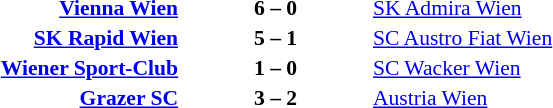<table width=100% cellspacing=1>
<tr>
<th width=25%></th>
<th width=10%></th>
<th width=25%></th>
<th></th>
</tr>
<tr style=font-size:90%>
<td align=right><strong><a href='#'>Vienna Wien</a></strong></td>
<td align=center><strong>6 – 0</strong></td>
<td><a href='#'>SK Admira Wien</a></td>
</tr>
<tr style=font-size:90%>
<td align=right><strong><a href='#'>SK Rapid Wien</a></strong></td>
<td align=center><strong>5 – 1</strong></td>
<td><a href='#'>SC Austro Fiat Wien</a></td>
</tr>
<tr style=font-size:90%>
<td align=right><strong><a href='#'>Wiener Sport-Club</a></strong></td>
<td align=center><strong>1 – 0</strong></td>
<td><a href='#'>SC Wacker Wien</a></td>
</tr>
<tr style=font-size:90%>
<td align=right><strong><a href='#'>Grazer SC</a></strong></td>
<td align=center><strong>3 – 2</strong></td>
<td><a href='#'>Austria Wien</a></td>
</tr>
</table>
